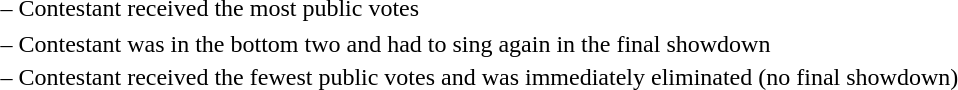<table>
<tr>
<td> –</td>
<td>Contestant received the most public votes</td>
</tr>
<tr>
</tr>
<tr>
<td> –</td>
<td>Contestant was in the bottom two and had to sing again in the final showdown<br></td>
</tr>
<tr>
<td> –</td>
<td>Contestant received the fewest public votes and was immediately eliminated (no final showdown)</td>
</tr>
<tr>
</tr>
</table>
